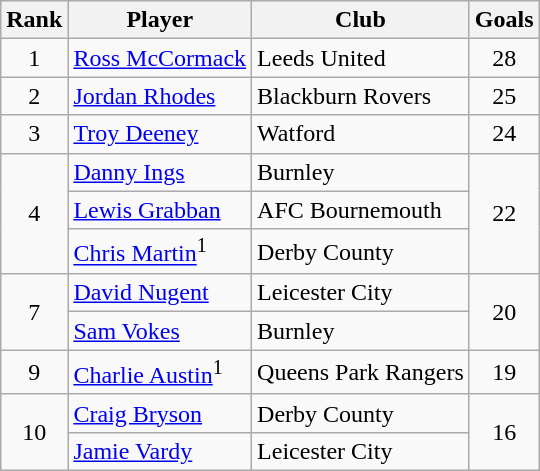<table class="wikitable" style="text-align:center">
<tr>
<th>Rank</th>
<th>Player</th>
<th>Club</th>
<th>Goals</th>
</tr>
<tr>
<td>1</td>
<td align="left"><a href='#'>Ross McCormack</a></td>
<td align="left">Leeds United</td>
<td>28</td>
</tr>
<tr>
<td>2</td>
<td align="left"><a href='#'>Jordan Rhodes</a></td>
<td align="left">Blackburn Rovers</td>
<td>25</td>
</tr>
<tr>
<td>3</td>
<td align="left"><a href='#'>Troy Deeney</a></td>
<td align="left">Watford</td>
<td>24</td>
</tr>
<tr>
<td rowspan="3">4</td>
<td align="left"><a href='#'>Danny Ings</a></td>
<td align="left">Burnley</td>
<td rowspan="3">22</td>
</tr>
<tr>
<td align="left"><a href='#'>Lewis Grabban</a></td>
<td align="left">AFC Bournemouth</td>
</tr>
<tr>
<td align="left"><a href='#'>Chris Martin</a><sup>1</sup></td>
<td align="left">Derby County</td>
</tr>
<tr>
<td rowspan="2">7</td>
<td align="left"><a href='#'>David Nugent</a></td>
<td align="left">Leicester City</td>
<td rowspan="2">20</td>
</tr>
<tr>
<td align="left"><a href='#'>Sam Vokes</a></td>
<td align="left">Burnley</td>
</tr>
<tr>
<td>9</td>
<td align="left"><a href='#'>Charlie Austin</a><sup>1</sup></td>
<td align="left">Queens Park Rangers</td>
<td>19</td>
</tr>
<tr>
<td rowspan="2">10</td>
<td align="left"><a href='#'>Craig Bryson</a></td>
<td align="left">Derby County</td>
<td rowspan="2">16</td>
</tr>
<tr>
<td align="left"><a href='#'>Jamie Vardy</a></td>
<td align="left">Leicester City</td>
</tr>
</table>
